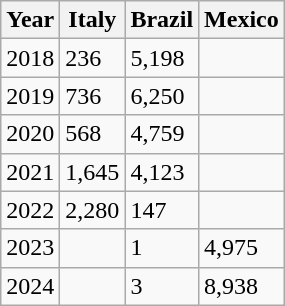<table class="wikitable">
<tr>
<th>Year</th>
<th>Italy</th>
<th>Brazil</th>
<th>Mexico</th>
</tr>
<tr>
<td>2018</td>
<td>236</td>
<td>5,198</td>
<td></td>
</tr>
<tr>
<td>2019</td>
<td>736</td>
<td>6,250</td>
<td></td>
</tr>
<tr>
<td>2020</td>
<td>568</td>
<td>4,759</td>
<td></td>
</tr>
<tr>
<td>2021</td>
<td>1,645</td>
<td>4,123</td>
<td></td>
</tr>
<tr>
<td>2022</td>
<td>2,280</td>
<td>147</td>
<td></td>
</tr>
<tr>
<td>2023</td>
<td></td>
<td>1</td>
<td>4,975</td>
</tr>
<tr>
<td>2024</td>
<td></td>
<td>3</td>
<td>8,938</td>
</tr>
</table>
